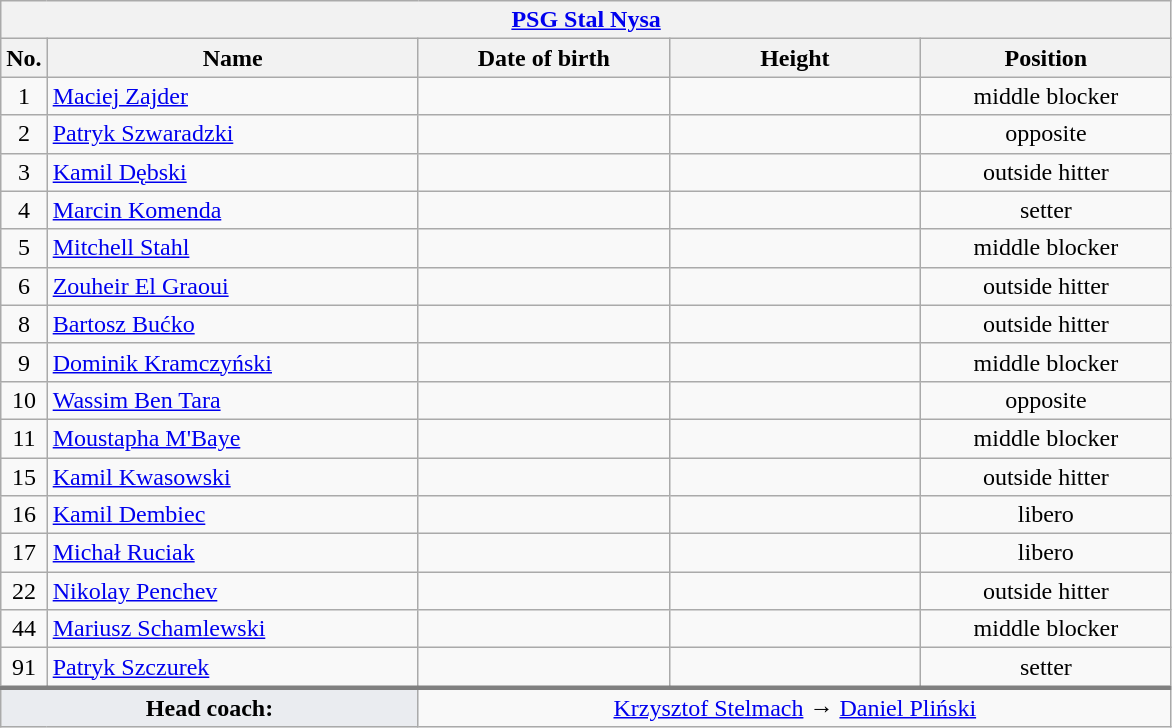<table class="wikitable collapsible collapsed" style="font-size:100%; text-align:center">
<tr>
<th colspan=5 style="width:30em"><a href='#'>PSG Stal Nysa</a></th>
</tr>
<tr>
<th>No.</th>
<th style="width:15em">Name</th>
<th style="width:10em">Date of birth</th>
<th style="width:10em">Height</th>
<th style="width:10em">Position</th>
</tr>
<tr>
<td>1</td>
<td align=left> <a href='#'>Maciej Zajder</a></td>
<td align=right></td>
<td></td>
<td>middle blocker</td>
</tr>
<tr>
<td>2</td>
<td align=left> <a href='#'>Patryk Szwaradzki</a></td>
<td align=right></td>
<td></td>
<td>opposite</td>
</tr>
<tr>
<td>3</td>
<td align=left> <a href='#'>Kamil Dębski</a></td>
<td align=right></td>
<td></td>
<td>outside hitter</td>
</tr>
<tr>
<td>4</td>
<td align=left> <a href='#'>Marcin Komenda</a></td>
<td align=right></td>
<td></td>
<td>setter</td>
</tr>
<tr>
<td>5</td>
<td align=left> <a href='#'>Mitchell Stahl</a></td>
<td align=right></td>
<td></td>
<td>middle blocker</td>
</tr>
<tr>
<td>6</td>
<td align=left> <a href='#'>Zouheir El Graoui</a></td>
<td align=right></td>
<td></td>
<td>outside hitter</td>
</tr>
<tr>
<td>8</td>
<td align=left> <a href='#'>Bartosz Bućko</a></td>
<td align=right></td>
<td></td>
<td>outside hitter</td>
</tr>
<tr>
<td>9</td>
<td align=left> <a href='#'>Dominik Kramczyński</a></td>
<td align=right></td>
<td></td>
<td>middle blocker</td>
</tr>
<tr>
<td>10</td>
<td align=left> <a href='#'>Wassim Ben Tara</a></td>
<td align=right></td>
<td></td>
<td>opposite</td>
</tr>
<tr>
<td>11</td>
<td align=left> <a href='#'>Moustapha M'Baye</a></td>
<td align=right></td>
<td></td>
<td>middle blocker</td>
</tr>
<tr>
<td>15</td>
<td align=left> <a href='#'>Kamil Kwasowski</a></td>
<td align=right></td>
<td></td>
<td>outside hitter</td>
</tr>
<tr>
<td>16</td>
<td align=left> <a href='#'>Kamil Dembiec</a></td>
<td align=right></td>
<td></td>
<td>libero</td>
</tr>
<tr>
<td>17</td>
<td align=left> <a href='#'>Michał Ruciak</a></td>
<td align=right></td>
<td></td>
<td>libero</td>
</tr>
<tr>
<td>22</td>
<td align=left> <a href='#'>Nikolay Penchev</a></td>
<td align=right></td>
<td></td>
<td>outside hitter</td>
</tr>
<tr>
<td>44</td>
<td align=left> <a href='#'>Mariusz Schamlewski</a></td>
<td align=right></td>
<td></td>
<td>middle blocker</td>
</tr>
<tr>
<td>91</td>
<td align=left> <a href='#'>Patryk Szczurek</a></td>
<td align=right></td>
<td></td>
<td>setter</td>
</tr>
<tr style="border-top: 3px solid grey">
<td colspan=2 style="background:#EAECF0"><strong>Head coach:</strong></td>
<td colspan=3> <a href='#'>Krzysztof Stelmach</a> →  <a href='#'>Daniel Pliński</a></td>
</tr>
</table>
